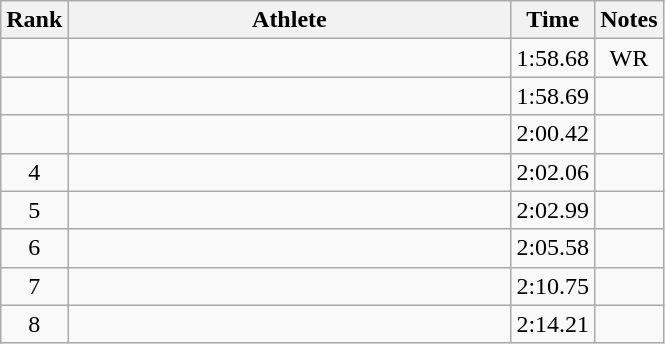<table class="wikitable" style="text-align:center">
<tr>
<th>Rank</th>
<th Style="width:18em">Athlete</th>
<th>Time</th>
<th>Notes</th>
</tr>
<tr>
<td></td>
<td style="text-align:left"></td>
<td>1:58.68</td>
<td>WR</td>
</tr>
<tr>
<td></td>
<td style="text-align:left"></td>
<td>1:58.69</td>
<td></td>
</tr>
<tr>
<td></td>
<td style="text-align:left"></td>
<td>2:00.42</td>
<td></td>
</tr>
<tr>
<td>4</td>
<td style="text-align:left"></td>
<td>2:02.06</td>
<td></td>
</tr>
<tr>
<td>5</td>
<td style="text-align:left"></td>
<td>2:02.99</td>
<td></td>
</tr>
<tr>
<td>6</td>
<td style="text-align:left"></td>
<td>2:05.58</td>
<td></td>
</tr>
<tr>
<td>7</td>
<td style="text-align:left"></td>
<td>2:10.75</td>
<td></td>
</tr>
<tr>
<td>8</td>
<td style="text-align:left"></td>
<td>2:14.21</td>
<td></td>
</tr>
</table>
